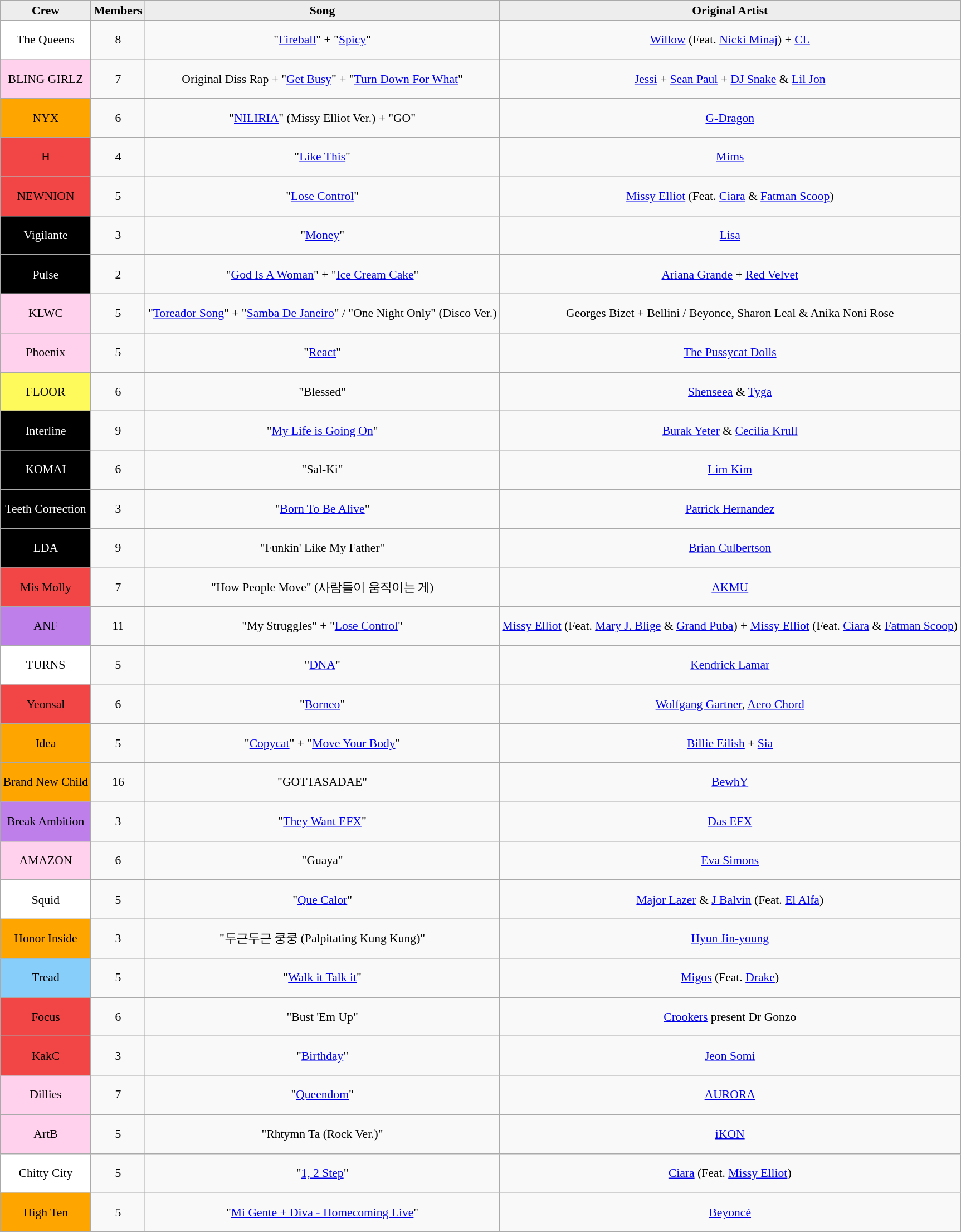<table class="wikitable sortable" style="text-align:center; font-size:90%">
<tr>
<th style="background:#EDEDED">Crew</th>
<th style="background:#EDEDED">Members</th>
<th style="background:#EDEDED">Song</th>
<th style="background:#EDEDED">Original Artist</th>
</tr>
<tr>
<td style="height: 40px; background:#FFFFFF">The Queens</td>
<td>8</td>
<td>"<a href='#'>Fireball</a>" + "<a href='#'>Spicy</a>"</td>
<td><a href='#'>Willow</a> (Feat. <a href='#'>Nicki Minaj</a>) + <a href='#'>CL</a></td>
</tr>
<tr>
<td style="height: 40px; background:#FFD1ED">BLING GIRLZ</td>
<td>7</td>
<td>Original Diss Rap + "<a href='#'>Get Busy</a>" + "<a href='#'>Turn Down For What</a>"</td>
<td><a href='#'>Jessi</a> + <a href='#'>Sean Paul</a> + <a href='#'>DJ Snake</a> & <a href='#'>Lil Jon</a></td>
</tr>
<tr>
<td style="height: 40px; background:orange">NYX</td>
<td>6</td>
<td>"<a href='#'>NILIRIA</a>" (Missy Elliot Ver.) + "GO"</td>
<td><a href='#'>G-Dragon</a></td>
</tr>
<tr>
<td style="height: 40px; background:#F24646">H</td>
<td>4</td>
<td>"<a href='#'>Like This</a>"</td>
<td><a href='#'>Mims</a></td>
</tr>
<tr>
<td style="height: 40px; background:#F24646">NEWNION</td>
<td>5</td>
<td>"<a href='#'>Lose Control</a>"</td>
<td><a href='#'>Missy Elliot</a> (Feat. <a href='#'>Ciara</a> & <a href='#'>Fatman Scoop</a>)</td>
</tr>
<tr>
<td style="height: 40px; background: black; color: white;">Vigilante</td>
<td>3</td>
<td>"<a href='#'>Money</a>"</td>
<td><a href='#'>Lisa</a></td>
</tr>
<tr>
<td style="height: 40px; background: black; color: white;">Pulse</td>
<td>2</td>
<td>"<a href='#'>God Is A Woman</a>" + "<a href='#'>Ice Cream Cake</a>"</td>
<td><a href='#'>Ariana Grande</a> + <a href='#'>Red Velvet</a></td>
</tr>
<tr>
<td style="height: 40px; background:#FFD1ED">KLWC</td>
<td>5</td>
<td>"<a href='#'>Toreador Song</a>" + "<a href='#'>Samba De Janeiro</a>" / "One Night Only" (Disco Ver.)</td>
<td>Georges Bizet + Bellini / Beyonce, Sharon Leal & Anika Noni Rose</td>
</tr>
<tr>
<td style="height: 40px; background:#FFD1ED">Phoenix</td>
<td>5</td>
<td>"<a href='#'>React</a>"</td>
<td><a href='#'>The Pussycat Dolls</a></td>
</tr>
<tr>
<td style="height: 40px; background:#FFFA5C">FLOOR</td>
<td>6</td>
<td>"Blessed"</td>
<td><a href='#'>Shenseea</a> & <a href='#'>Tyga</a></td>
</tr>
<tr>
<td style="height: 40px; background: black; color: white;">Interline</td>
<td>9</td>
<td>"<a href='#'>My Life is Going On</a>"</td>
<td><a href='#'>Burak Yeter</a> & <a href='#'>Cecilia Krull</a></td>
</tr>
<tr>
<td style="height: 40px; background: black; color: white;">KOMAI</td>
<td>6</td>
<td>"Sal-Ki"</td>
<td><a href='#'>Lim Kim</a></td>
</tr>
<tr>
<td style="height: 40px; background: black; color: white;">Teeth Correction</td>
<td>3</td>
<td>"<a href='#'>Born To Be Alive</a>"</td>
<td><a href='#'>Patrick Hernandez</a></td>
</tr>
<tr>
<td style="height: 40px; background: black; color: white;">LDA</td>
<td>9</td>
<td>"Funkin' Like My Father"</td>
<td><a href='#'>Brian Culbertson</a></td>
</tr>
<tr>
<td style="height: 40px; background:#F24646">Mis Molly</td>
<td>7</td>
<td>"How People Move" (사람들이 움직이는 게)</td>
<td><a href='#'>AKMU</a></td>
</tr>
<tr>
<td style="height: 40px; background:#BF7FEB">ANF</td>
<td>11</td>
<td>"My Struggles" + "<a href='#'>Lose Control</a>"</td>
<td><a href='#'>Missy Elliot</a> (Feat. <a href='#'>Mary J. Blige</a> & <a href='#'>Grand Puba</a>) + <a href='#'>Missy Elliot</a> (Feat. <a href='#'>Ciara</a> & <a href='#'>Fatman Scoop</a>)</td>
</tr>
<tr>
<td style="height: 40px; background:#FFFFFF">TURNS</td>
<td>5</td>
<td>"<a href='#'>DNA</a>"</td>
<td><a href='#'>Kendrick Lamar</a></td>
</tr>
<tr>
<td style="height: 40px; background:#F24646">Yeonsal</td>
<td>6</td>
<td>"<a href='#'>Borneo</a>"</td>
<td><a href='#'>Wolfgang Gartner</a>, <a href='#'>Aero Chord</a></td>
</tr>
<tr>
<td style="height: 40px; background:orange">Idea</td>
<td>5</td>
<td>"<a href='#'>Copycat</a>" + "<a href='#'>Move Your Body</a>"</td>
<td><a href='#'>Billie Eilish</a> + <a href='#'>Sia</a></td>
</tr>
<tr>
<td style="height: 40px; background:orange">Brand New Child</td>
<td>16</td>
<td>"GOTTASADAE"</td>
<td><a href='#'>BewhY</a></td>
</tr>
<tr>
<td style="height: 40px; background:#BF7FEB">Break Ambition</td>
<td>3</td>
<td>"<a href='#'>They Want EFX</a>"</td>
<td><a href='#'>Das EFX</a></td>
</tr>
<tr>
<td style="height: 40px; background:#FFD1ED">AMAZON</td>
<td>6</td>
<td>"Guaya"</td>
<td><a href='#'>Eva Simons</a></td>
</tr>
<tr>
<td style="height: 40px; background:#FFFFFF">Squid</td>
<td>5</td>
<td>"<a href='#'>Que Calor</a>"</td>
<td><a href='#'>Major Lazer</a> & <a href='#'>J Balvin</a> (Feat. <a href='#'>El Alfa</a>)</td>
</tr>
<tr>
<td style="height: 40px; background:orange">Honor Inside</td>
<td>3</td>
<td>"두근두근 쿵쿵 (Palpitating Kung Kung)"</td>
<td><a href='#'>Hyun Jin-young</a></td>
</tr>
<tr>
<td style="height: 40px; background:#87CEFA">Tread</td>
<td>5</td>
<td>"<a href='#'>Walk it Talk it</a>"</td>
<td><a href='#'>Migos</a> (Feat. <a href='#'>Drake</a>)</td>
</tr>
<tr>
<td style="height: 40px; background:#F24646">Focus</td>
<td>6</td>
<td>"Bust 'Em Up"</td>
<td><a href='#'>Crookers</a> present Dr Gonzo</td>
</tr>
<tr>
<td style="height: 40px; background:#F24646">KakC</td>
<td>3</td>
<td>"<a href='#'>Birthday</a>"</td>
<td><a href='#'>Jeon Somi</a></td>
</tr>
<tr>
<td style="height: 40px; background:#FFD1ED">Dillies</td>
<td>7</td>
<td>"<a href='#'>Queendom</a>"</td>
<td><a href='#'>AURORA</a></td>
</tr>
<tr>
<td style="height: 40px; background:#FFD1ED">ArtB</td>
<td>5</td>
<td>"Rhtymn Ta (Rock Ver.)"</td>
<td><a href='#'>iKON</a></td>
</tr>
<tr>
<td style="height: 40px; background:#FFFFFF">Chitty City</td>
<td>5</td>
<td>"<a href='#'>1, 2 Step</a>"</td>
<td><a href='#'>Ciara</a> (Feat. <a href='#'>Missy Elliot</a>)</td>
</tr>
<tr>
<td style="height: 40px; background:orange">High Ten</td>
<td>5</td>
<td>"<a href='#'>Mi Gente + Diva - Homecoming Live</a>"</td>
<td><a href='#'>Beyoncé</a></td>
</tr>
</table>
